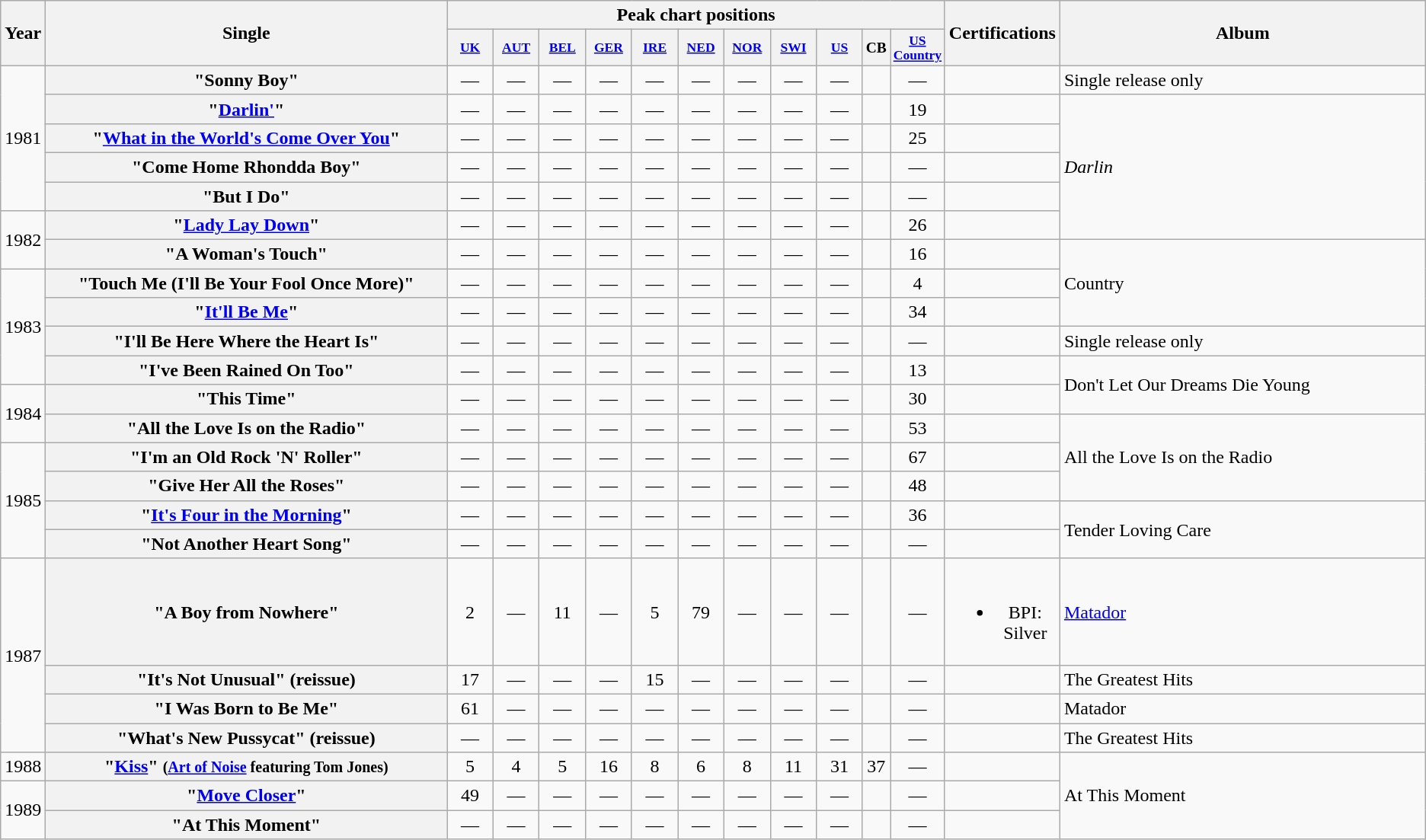<table class="wikitable plainrowheaders" style="text-align:center;">
<tr>
<th rowspan="2">Year</th>
<th rowspan="2" style="width:22em;">Single</th>
<th colspan="11">Peak chart positions</th>
<th rowspan="2">Certifications</th>
<th rowspan="2" style="width:20em;">Album</th>
</tr>
<tr style="font-size:small;">
<th style="width:3em;font-size:90%"><a href='#'>UK</a><br></th>
<th style="width:3em;font-size:90%"><a href='#'>AUT</a><br></th>
<th style="width:3em;font-size:90%"><a href='#'>BEL</a><br></th>
<th style="width:3em;font-size:90%"><a href='#'>GER</a><br></th>
<th style="width:3em;font-size:90%"><a href='#'>IRE</a><br></th>
<th style="width:3em;font-size:90%"><a href='#'>NED</a><br></th>
<th style="width:3em;font-size:90%"><a href='#'>NOR</a><br></th>
<th style="width:3em;font-size:90%"><a href='#'>SWI</a><br></th>
<th style="width:3em;font-size:90%"><a href='#'>US</a><br></th>
<th>CB</th>
<th style="width:3em;font-size:90%"><a href='#'>US Country</a><br></th>
</tr>
<tr>
<td rowspan="5">1981</td>
<th scope="row">"Sonny Boy"</th>
<td>—</td>
<td>—</td>
<td>—</td>
<td>—</td>
<td>—</td>
<td>—</td>
<td>—</td>
<td>—</td>
<td>—</td>
<td></td>
<td>—</td>
<td></td>
<td align="left">Single release only</td>
</tr>
<tr>
<th scope="row">"<a href='#'>Darlin'</a>"</th>
<td>—</td>
<td>—</td>
<td>—</td>
<td>—</td>
<td>—</td>
<td>—</td>
<td>—</td>
<td>—</td>
<td>—</td>
<td></td>
<td>19</td>
<td></td>
<td align="left" rowspan="5"><em>Darlin<strong></td>
</tr>
<tr>
<th scope="row">"<a href='#'>What in the World's Come Over You</a>"</th>
<td>—</td>
<td>—</td>
<td>—</td>
<td>—</td>
<td>—</td>
<td>—</td>
<td>—</td>
<td>—</td>
<td>—</td>
<td></td>
<td>25</td>
<td></td>
</tr>
<tr>
<th scope="row">"Come Home Rhondda Boy"</th>
<td>—</td>
<td>—</td>
<td>—</td>
<td>—</td>
<td>—</td>
<td>—</td>
<td>—</td>
<td>—</td>
<td>—</td>
<td></td>
<td>—</td>
<td></td>
</tr>
<tr>
<th scope="row">"But I Do"</th>
<td>—</td>
<td>—</td>
<td>—</td>
<td>—</td>
<td>—</td>
<td>—</td>
<td>—</td>
<td>—</td>
<td>—</td>
<td></td>
<td>—</td>
<td></td>
</tr>
<tr>
<td rowspan="2">1982</td>
<th scope="row">"<a href='#'>Lady Lay Down</a>"</th>
<td>—</td>
<td>—</td>
<td>—</td>
<td>—</td>
<td>—</td>
<td>—</td>
<td>—</td>
<td>—</td>
<td>—</td>
<td></td>
<td>26</td>
<td></td>
</tr>
<tr>
<th scope="row">"A Woman's Touch"</th>
<td>—</td>
<td>—</td>
<td>—</td>
<td>—</td>
<td>—</td>
<td>—</td>
<td>—</td>
<td>—</td>
<td>—</td>
<td></td>
<td>16</td>
<td></td>
<td align="left" rowspan="3"></em>Country<em></td>
</tr>
<tr>
<td rowspan="4">1983</td>
<th scope="row">"Touch Me (I'll Be Your Fool Once More)"</th>
<td>—</td>
<td>—</td>
<td>—</td>
<td>—</td>
<td>—</td>
<td>—</td>
<td>—</td>
<td>—</td>
<td>—</td>
<td></td>
<td>4</td>
<td></td>
</tr>
<tr>
<th scope="row">"<a href='#'>It'll Be Me</a>"</th>
<td>—</td>
<td>—</td>
<td>—</td>
<td>—</td>
<td>—</td>
<td>—</td>
<td>—</td>
<td>—</td>
<td>—</td>
<td></td>
<td>34</td>
<td></td>
</tr>
<tr>
<th scope="row">"I'll Be Here Where the Heart Is"</th>
<td>—</td>
<td>—</td>
<td>—</td>
<td>—</td>
<td>—</td>
<td>—</td>
<td>—</td>
<td>—</td>
<td>—</td>
<td></td>
<td>—</td>
<td></td>
<td align="left">Single release only</td>
</tr>
<tr>
<th scope="row">"I've Been Rained On Too"</th>
<td>—</td>
<td>—</td>
<td>—</td>
<td>—</td>
<td>—</td>
<td>—</td>
<td>—</td>
<td>—</td>
<td>—</td>
<td></td>
<td>13</td>
<td></td>
<td align="left" rowspan="2"></em>Don't Let Our Dreams Die Young<em></td>
</tr>
<tr>
<td rowspan="2">1984</td>
<th scope="row">"This Time"</th>
<td>—</td>
<td>—</td>
<td>—</td>
<td>—</td>
<td>—</td>
<td>—</td>
<td>—</td>
<td>—</td>
<td>—</td>
<td></td>
<td>30</td>
<td></td>
</tr>
<tr>
<th scope="row">"All the Love Is on the Radio"</th>
<td>—</td>
<td>—</td>
<td>—</td>
<td>—</td>
<td>—</td>
<td>—</td>
<td>—</td>
<td>—</td>
<td>—</td>
<td></td>
<td>53</td>
<td></td>
<td align="left" rowspan="3"></em>All the Love Is on the Radio<em></td>
</tr>
<tr>
<td rowspan="4">1985</td>
<th scope="row">"I'm an Old Rock 'N' Roller"</th>
<td>—</td>
<td>—</td>
<td>—</td>
<td>—</td>
<td>—</td>
<td>—</td>
<td>—</td>
<td>—</td>
<td>—</td>
<td></td>
<td>67</td>
<td></td>
</tr>
<tr>
<th scope="row">"Give Her All the Roses"</th>
<td>—</td>
<td>—</td>
<td>—</td>
<td>—</td>
<td>—</td>
<td>—</td>
<td>—</td>
<td>—</td>
<td>—</td>
<td></td>
<td>48</td>
<td></td>
</tr>
<tr>
<th scope="row">"<a href='#'>It's Four in the Morning</a>"</th>
<td>—</td>
<td>—</td>
<td>—</td>
<td>—</td>
<td>—</td>
<td>—</td>
<td>—</td>
<td>—</td>
<td>—</td>
<td></td>
<td>36</td>
<td></td>
<td align="left" rowspan="2"></em>Tender Loving Care<em></td>
</tr>
<tr>
<th scope="row">"Not Another Heart Song"</th>
<td>—</td>
<td>—</td>
<td>—</td>
<td>—</td>
<td>—</td>
<td>—</td>
<td>—</td>
<td>—</td>
<td>—</td>
<td></td>
<td>—</td>
<td></td>
</tr>
<tr>
<td rowspan="4">1987</td>
<th scope="row">"A Boy from Nowhere"</th>
<td>2</td>
<td>—</td>
<td>11</td>
<td>—</td>
<td>5</td>
<td>79</td>
<td>—</td>
<td>—</td>
<td>—</td>
<td></td>
<td>—</td>
<td><br><ul><li>BPI: Silver</li></ul></td>
<td align="left"></em><a href='#'>Matador</a><em></td>
</tr>
<tr>
<th scope="row">"It's Not Unusual" (reissue)</th>
<td>17</td>
<td>—</td>
<td>—</td>
<td>—</td>
<td>15</td>
<td>—</td>
<td>—</td>
<td>—</td>
<td>—</td>
<td></td>
<td>—</td>
<td></td>
<td align="left"></em>The Greatest Hits<em></td>
</tr>
<tr>
<th scope="row">"I Was Born to Be Me"</th>
<td>61</td>
<td>—</td>
<td>—</td>
<td>—</td>
<td>—</td>
<td>—</td>
<td>—</td>
<td>—</td>
<td>—</td>
<td></td>
<td>—</td>
<td></td>
<td align="left"></em>Matador<em></td>
</tr>
<tr>
<th scope="row">"What's New Pussycat" (reissue)</th>
<td>—</td>
<td>—</td>
<td>—</td>
<td>—</td>
<td>—</td>
<td>—</td>
<td>—</td>
<td>—</td>
<td>—</td>
<td></td>
<td>—</td>
<td></td>
<td align="left"></em>The Greatest Hits<em></td>
</tr>
<tr>
<td>1988</td>
<th scope="row">"<a href='#'>Kiss</a>" <small>(<a href='#'>Art of Noise</a> featuring Tom Jones)</small></th>
<td>5</td>
<td>4</td>
<td>5</td>
<td>16</td>
<td>8</td>
<td>6</td>
<td>8</td>
<td>11</td>
<td>31</td>
<td>37</td>
<td>—</td>
<td></td>
<td align="left" rowspan="3"></em>At This Moment<em></td>
</tr>
<tr>
<td rowspan="2">1989</td>
<th scope="row">"<a href='#'>Move Closer</a>"</th>
<td>49</td>
<td>—</td>
<td>—</td>
<td>—</td>
<td>—</td>
<td>—</td>
<td>—</td>
<td>—</td>
<td>—</td>
<td></td>
<td>—</td>
<td></td>
</tr>
<tr>
<th scope="row">"At This Moment"</th>
<td>—</td>
<td>—</td>
<td>—</td>
<td>—</td>
<td>—</td>
<td>—</td>
<td>—</td>
<td>—</td>
<td>—</td>
<td></td>
<td>—</td>
<td></td>
</tr>
</table>
